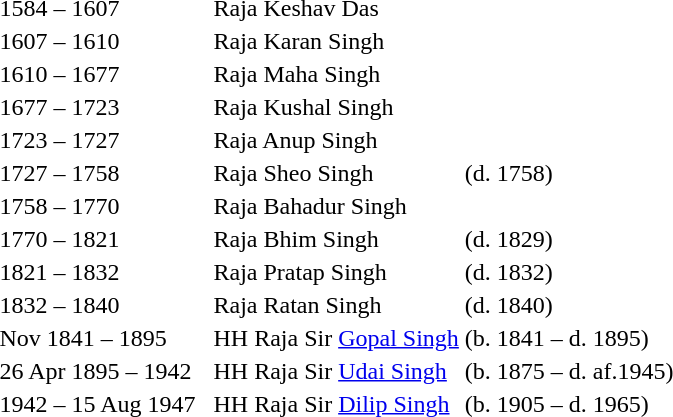<table>
<tr>
<td>1584 – 1607</td>
<td>Raja Keshav Das</td>
</tr>
<tr>
<td>1607 – 1610</td>
<td>Raja Karan Singh</td>
</tr>
<tr>
<td>1610 – 1677</td>
<td>Raja Maha Singh</td>
</tr>
<tr>
<td>1677 – 1723</td>
<td>Raja Kushal Singh</td>
</tr>
<tr>
<td>1723 – 1727</td>
<td>Raja Anup Singh</td>
</tr>
<tr>
<td>1727 – 1758</td>
<td>Raja Sheo Singh</td>
<td>(d. 1758)</td>
</tr>
<tr>
<td>1758 – 1770</td>
<td>Raja Bahadur Singh</td>
</tr>
<tr>
<td>1770 – 1821</td>
<td>Raja Bhim Singh</td>
<td>(d. 1829)</td>
</tr>
<tr>
<td>1821 – 1832</td>
<td>Raja Pratap Singh</td>
<td>(d. 1832)</td>
</tr>
<tr>
<td>1832 – 1840</td>
<td>Raja Ratan Singh</td>
<td>(d. 1840)</td>
</tr>
<tr>
<td>Nov 1841 – 1895</td>
<td>HH Raja Sir <a href='#'>Gopal Singh</a></td>
<td>(b. 1841 – d. 1895)</td>
</tr>
<tr>
<td>26 Apr 1895 – 1942</td>
<td>HH Raja Sir <a href='#'>Udai Singh</a></td>
<td>(b. 1875 – d. af.1945)</td>
</tr>
<tr>
<td>1942 – 15 Aug 1947  </td>
<td>HH Raja Sir <a href='#'>Dilip Singh</a></td>
<td>(b. 1905 – d. 1965)</td>
</tr>
</table>
